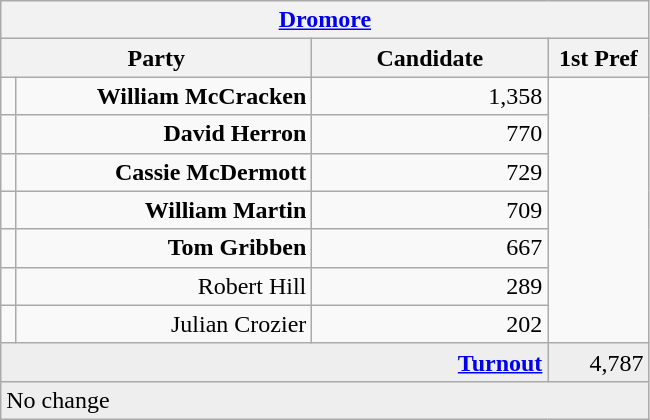<table class="wikitable">
<tr>
<th colspan="4" align="center"><a href='#'>Dromore</a></th>
</tr>
<tr>
<th colspan="2" align="center" width=200>Party</th>
<th width=150>Candidate</th>
<th width=60>1st Pref</th>
</tr>
<tr>
<td></td>
<td align="right"><strong>William McCracken</strong></td>
<td align="right">1,358</td>
</tr>
<tr>
<td></td>
<td align="right"><strong>David Herron</strong></td>
<td align="right">770</td>
</tr>
<tr>
<td></td>
<td align="right"><strong>Cassie McDermott</strong></td>
<td align="right">729</td>
</tr>
<tr>
<td></td>
<td align="right"><strong>William Martin</strong></td>
<td align="right">709</td>
</tr>
<tr>
<td></td>
<td align="right"><strong>Tom Gribben</strong></td>
<td align="right">667</td>
</tr>
<tr>
<td></td>
<td align="right">Robert Hill</td>
<td align="right">289</td>
</tr>
<tr>
<td></td>
<td align="right">Julian Crozier</td>
<td align="right">202</td>
</tr>
<tr bgcolor="EEEEEE">
<td colspan=3 align="right"><strong><a href='#'>Turnout</a></strong></td>
<td align="right">4,787</td>
</tr>
<tr>
<td colspan=4 bgcolor="EEEEEE">No change</td>
</tr>
</table>
